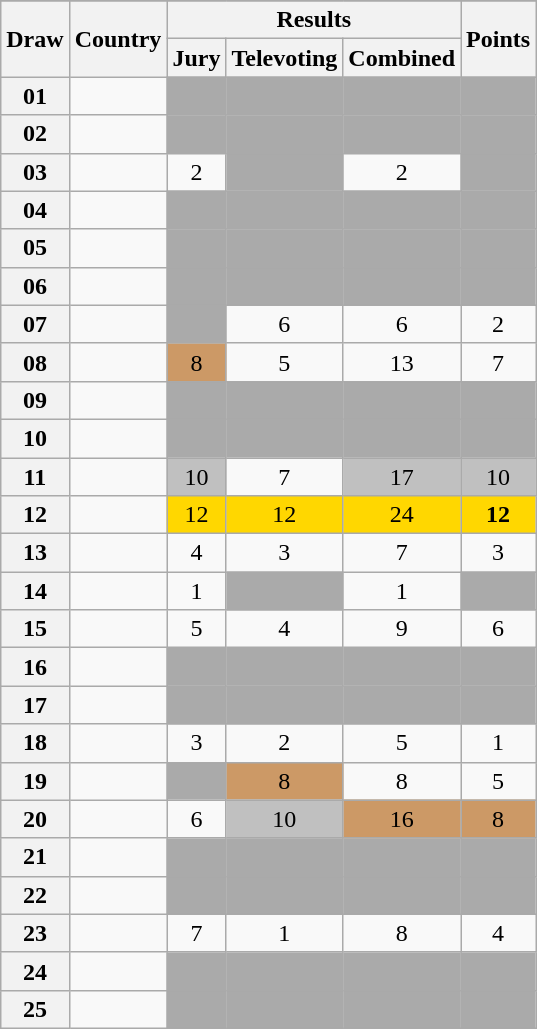<table class="sortable wikitable collapsible plainrowheaders" style="text-align:center;">
<tr>
</tr>
<tr>
<th scope="col" rowspan="2">Draw</th>
<th scope="col" rowspan="2">Country</th>
<th scope="col" colspan="3">Results</th>
<th scope="col" rowspan="2">Points</th>
</tr>
<tr>
<th scope="col">Jury</th>
<th scope="col">Televoting</th>
<th scope="col">Combined</th>
</tr>
<tr>
<th scope="row" style="text-align:center;">01</th>
<td style="text-align:left;"></td>
<td style="background:#AAAAAA;"></td>
<td style="background:#AAAAAA;"></td>
<td style="background:#AAAAAA;"></td>
<td style="background:#AAAAAA;"></td>
</tr>
<tr>
<th scope="row" style="text-align:center;">02</th>
<td style="text-align:left;"></td>
<td style="background:#AAAAAA;"></td>
<td style="background:#AAAAAA;"></td>
<td style="background:#AAAAAA;"></td>
<td style="background:#AAAAAA;"></td>
</tr>
<tr>
<th scope="row" style="text-align:center;">03</th>
<td style="text-align:left;"></td>
<td>2</td>
<td style="background:#AAAAAA;"></td>
<td>2</td>
<td style="background:#AAAAAA;"></td>
</tr>
<tr>
<th scope="row" style="text-align:center;">04</th>
<td style="text-align:left;"></td>
<td style="background:#AAAAAA;"></td>
<td style="background:#AAAAAA;"></td>
<td style="background:#AAAAAA;"></td>
<td style="background:#AAAAAA;"></td>
</tr>
<tr class="sortbottom">
<th scope="row" style="text-align:center;">05</th>
<td style="text-align:left;"></td>
<td style="background:#AAAAAA;"></td>
<td style="background:#AAAAAA;"></td>
<td style="background:#AAAAAA;"></td>
<td style="background:#AAAAAA;"></td>
</tr>
<tr>
<th scope="row" style="text-align:center;">06</th>
<td style="text-align:left;"></td>
<td style="background:#AAAAAA;"></td>
<td style="background:#AAAAAA;"></td>
<td style="background:#AAAAAA;"></td>
<td style="background:#AAAAAA;"></td>
</tr>
<tr>
<th scope="row" style="text-align:center;">07</th>
<td style="text-align:left;"></td>
<td style="background:#AAAAAA;"></td>
<td>6</td>
<td>6</td>
<td>2</td>
</tr>
<tr>
<th scope="row" style="text-align:center;">08</th>
<td style="text-align:left;"></td>
<td style="background:#CC9966;">8</td>
<td>5</td>
<td>13</td>
<td>7</td>
</tr>
<tr>
<th scope="row" style="text-align:center;">09</th>
<td style="text-align:left;"></td>
<td style="background:#AAAAAA;"></td>
<td style="background:#AAAAAA;"></td>
<td style="background:#AAAAAA;"></td>
<td style="background:#AAAAAA;"></td>
</tr>
<tr>
<th scope="row" style="text-align:center;">10</th>
<td style="text-align:left;"></td>
<td style="background:#AAAAAA;"></td>
<td style="background:#AAAAAA;"></td>
<td style="background:#AAAAAA;"></td>
<td style="background:#AAAAAA;"></td>
</tr>
<tr>
<th scope="row" style="text-align:center;">11</th>
<td style="text-align:left;"></td>
<td style="background:silver;">10</td>
<td>7</td>
<td style="background:silver;">17</td>
<td style="background:silver;">10</td>
</tr>
<tr>
<th scope="row" style="text-align:center;">12</th>
<td style="text-align:left;"></td>
<td style="background:gold;">12</td>
<td style="background:gold;">12</td>
<td style="background:gold;">24</td>
<td style="background:gold;"><strong>12</strong></td>
</tr>
<tr>
<th scope="row" style="text-align:center;">13</th>
<td style="text-align:left;"></td>
<td>4</td>
<td>3</td>
<td>7</td>
<td>3</td>
</tr>
<tr>
<th scope="row" style="text-align:center;">14</th>
<td style="text-align:left;"></td>
<td>1</td>
<td style="background:#AAAAAA;"></td>
<td>1</td>
<td style="background:#AAAAAA;"></td>
</tr>
<tr>
<th scope="row" style="text-align:center;">15</th>
<td style="text-align:left;"></td>
<td>5</td>
<td>4</td>
<td>9</td>
<td>6</td>
</tr>
<tr>
<th scope="row" style="text-align:center;">16</th>
<td style="text-align:left;"></td>
<td style="background:#AAAAAA;"></td>
<td style="background:#AAAAAA;"></td>
<td style="background:#AAAAAA;"></td>
<td style="background:#AAAAAA;"></td>
</tr>
<tr>
<th scope="row" style="text-align:center;">17</th>
<td style="text-align:left;"></td>
<td style="background:#AAAAAA;"></td>
<td style="background:#AAAAAA;"></td>
<td style="background:#AAAAAA;"></td>
<td style="background:#AAAAAA;"></td>
</tr>
<tr>
<th scope="row" style="text-align:center;">18</th>
<td style="text-align:left;"></td>
<td>3</td>
<td>2</td>
<td>5</td>
<td>1</td>
</tr>
<tr>
<th scope="row" style="text-align:center;">19</th>
<td style="text-align:left;"></td>
<td style="background:#AAAAAA;"></td>
<td style="background:#CC9966;">8</td>
<td>8</td>
<td>5</td>
</tr>
<tr>
<th scope="row" style="text-align:center;">20</th>
<td style="text-align:left;"></td>
<td>6</td>
<td style="background:silver;">10</td>
<td style="background:#CC9966;">16</td>
<td style="background:#CC9966;">8</td>
</tr>
<tr>
<th scope="row" style="text-align:center;">21</th>
<td style="text-align:left;"></td>
<td style="background:#AAAAAA;"></td>
<td style="background:#AAAAAA;"></td>
<td style="background:#AAAAAA;"></td>
<td style="background:#AAAAAA;"></td>
</tr>
<tr>
<th scope="row" style="text-align:center;">22</th>
<td style="text-align:left;"></td>
<td style="background:#AAAAAA;"></td>
<td style="background:#AAAAAA;"></td>
<td style="background:#AAAAAA;"></td>
<td style="background:#AAAAAA;"></td>
</tr>
<tr>
<th scope="row" style="text-align:center;">23</th>
<td style="text-align:left;"></td>
<td>7</td>
<td>1</td>
<td>8</td>
<td>4</td>
</tr>
<tr>
<th scope="row" style="text-align:center;">24</th>
<td style="text-align:left;"></td>
<td style="background:#AAAAAA;"></td>
<td style="background:#AAAAAA;"></td>
<td style="background:#AAAAAA;"></td>
<td style="background:#AAAAAA;"></td>
</tr>
<tr>
<th scope="row" style="text-align:center;">25</th>
<td style="text-align:left;"></td>
<td style="background:#AAAAAA;"></td>
<td style="background:#AAAAAA;"></td>
<td style="background:#AAAAAA;"></td>
<td style="background:#AAAAAA;"></td>
</tr>
</table>
